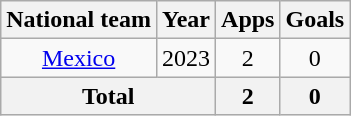<table class="wikitable" style="text-align: center;">
<tr>
<th>National team</th>
<th>Year</th>
<th>Apps</th>
<th>Goals</th>
</tr>
<tr>
<td rowspan="1" valign="center"><a href='#'>Mexico</a></td>
<td>2023</td>
<td>2</td>
<td>0</td>
</tr>
<tr>
<th colspan="2">Total</th>
<th>2</th>
<th>0</th>
</tr>
</table>
